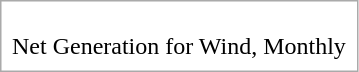<table style="border:solid 1px #aaa;" cellpadding="7" cellspacing="0">
<tr>
<td></td>
</tr>
<tr>
<td>Net Generation for Wind, Monthly</td>
</tr>
</table>
